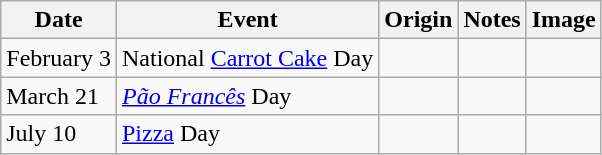<table class="wikitable sortable">
<tr>
<th>Date</th>
<th>Event</th>
<th>Origin</th>
<th>Notes</th>
<th>Image</th>
</tr>
<tr>
<td>February 3</td>
<td>National <a href='#'>Carrot Cake</a> Day</td>
<td></td>
<td></td>
<td></td>
</tr>
<tr>
<td>March 21</td>
<td><em><a href='#'>Pão Francês</a></em> Day</td>
<td></td>
<td></td>
<td></td>
</tr>
<tr>
<td>July 10</td>
<td><a href='#'>Pizza</a> Day</td>
<td></td>
<td></td>
<td></td>
</tr>
</table>
